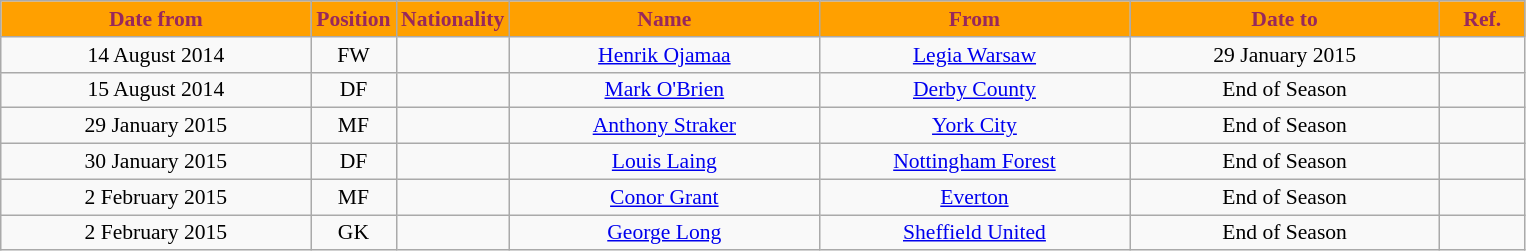<table class="wikitable"  style="text-align:center; font-size:90%; ">
<tr>
<th style="background:#ffa000; color:#98285c; width:200px;">Date from</th>
<th style="background:#ffa000; color:#98285c; width:50px;">Position</th>
<th style="background:#ffa000; color:#98285c; width:50px;">Nationality</th>
<th style="background:#ffa000; color:#98285c; width:200px;">Name</th>
<th style="background:#ffa000; color:#98285c; width:200px;">From</th>
<th style="background:#ffa000; color:#98285c; width:200px;">Date to</th>
<th style="background:#ffa000; color:#98285c; width:50px;">Ref.</th>
</tr>
<tr>
<td>14 August 2014</td>
<td>FW</td>
<td></td>
<td><a href='#'>Henrik Ojamaa</a></td>
<td><a href='#'>Legia Warsaw</a></td>
<td>29 January 2015</td>
<td></td>
</tr>
<tr>
<td>15 August 2014</td>
<td>DF</td>
<td></td>
<td><a href='#'>Mark O'Brien</a></td>
<td><a href='#'>Derby County</a></td>
<td>End of Season</td>
<td></td>
</tr>
<tr>
<td>29 January 2015</td>
<td>MF</td>
<td></td>
<td><a href='#'>Anthony Straker</a></td>
<td><a href='#'>York City</a></td>
<td>End of Season</td>
<td></td>
</tr>
<tr>
<td>30 January 2015</td>
<td>DF</td>
<td></td>
<td><a href='#'>Louis Laing</a></td>
<td><a href='#'>Nottingham Forest</a></td>
<td>End of Season</td>
<td></td>
</tr>
<tr>
<td>2 February 2015</td>
<td>MF</td>
<td></td>
<td><a href='#'>Conor Grant</a></td>
<td><a href='#'>Everton</a></td>
<td>End of Season</td>
<td></td>
</tr>
<tr>
<td>2 February 2015</td>
<td>GK</td>
<td></td>
<td><a href='#'>George Long</a></td>
<td><a href='#'>Sheffield United</a></td>
<td>End of Season</td>
<td></td>
</tr>
</table>
